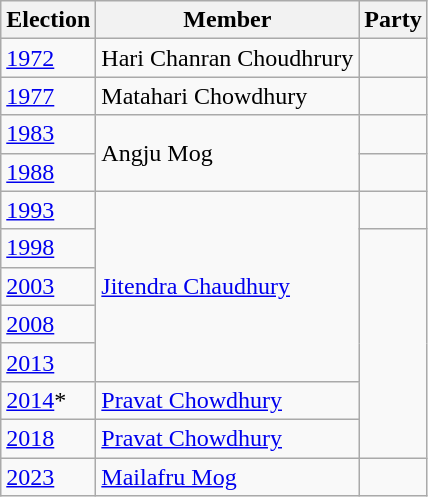<table class="wikitable sortable">
<tr>
<th>Election</th>
<th>Member</th>
<th colspan=2>Party</th>
</tr>
<tr>
<td><a href='#'>1972</a></td>
<td>Hari Chanran Choudhrury</td>
<td></td>
</tr>
<tr>
<td><a href='#'>1977</a></td>
<td>Matahari Chowdhury</td>
<td></td>
</tr>
<tr>
<td><a href='#'>1983</a></td>
<td rowspan=2>Angju Mog</td>
<td></td>
</tr>
<tr>
<td><a href='#'>1988</a></td>
</tr>
<tr>
<td><a href='#'>1993</a></td>
<td rowspan=5><a href='#'>Jitendra Chaudhury</a></td>
<td></td>
</tr>
<tr>
<td><a href='#'>1998</a></td>
</tr>
<tr>
<td><a href='#'>2003</a></td>
</tr>
<tr>
<td><a href='#'>2008</a></td>
</tr>
<tr>
<td><a href='#'>2013</a></td>
</tr>
<tr>
<td><a href='#'>2014</a>*</td>
<td><a href='#'>Pravat Chowdhury</a></td>
</tr>
<tr>
<td><a href='#'>2018</a></td>
<td><a href='#'>Pravat Chowdhury</a></td>
</tr>
<tr>
<td><a href='#'>2023</a></td>
<td><a href='#'>Mailafru Mog</a></td>
<td></td>
</tr>
</table>
